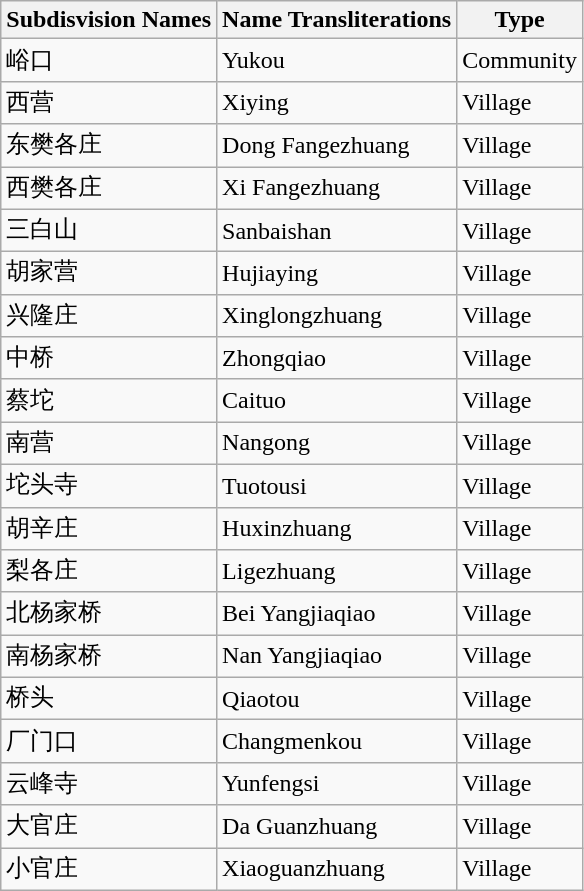<table class="wikitable sortable">
<tr>
<th>Subdisvision Names</th>
<th>Name Transliterations</th>
<th>Type</th>
</tr>
<tr>
<td>峪口</td>
<td>Yukou</td>
<td>Community</td>
</tr>
<tr>
<td>西营</td>
<td>Xiying</td>
<td>Village</td>
</tr>
<tr>
<td>东樊各庄</td>
<td>Dong Fangezhuang</td>
<td>Village</td>
</tr>
<tr>
<td>西樊各庄</td>
<td>Xi Fangezhuang</td>
<td>Village</td>
</tr>
<tr>
<td>三白山</td>
<td>Sanbaishan</td>
<td>Village</td>
</tr>
<tr>
<td>胡家营</td>
<td>Hujiaying</td>
<td>Village</td>
</tr>
<tr>
<td>兴隆庄</td>
<td>Xinglongzhuang</td>
<td>Village</td>
</tr>
<tr>
<td>中桥</td>
<td>Zhongqiao</td>
<td>Village</td>
</tr>
<tr>
<td>蔡坨</td>
<td>Caituo</td>
<td>Village</td>
</tr>
<tr>
<td>南营</td>
<td>Nangong</td>
<td>Village</td>
</tr>
<tr>
<td>坨头寺</td>
<td>Tuotousi</td>
<td>Village</td>
</tr>
<tr>
<td>胡辛庄</td>
<td>Huxinzhuang</td>
<td>Village</td>
</tr>
<tr>
<td>梨各庄</td>
<td>Ligezhuang</td>
<td>Village</td>
</tr>
<tr>
<td>北杨家桥</td>
<td>Bei Yangjiaqiao</td>
<td>Village</td>
</tr>
<tr>
<td>南杨家桥</td>
<td>Nan Yangjiaqiao</td>
<td>Village</td>
</tr>
<tr>
<td>桥头</td>
<td>Qiaotou</td>
<td>Village</td>
</tr>
<tr>
<td>厂门口</td>
<td>Changmenkou</td>
<td>Village</td>
</tr>
<tr>
<td>云峰寺</td>
<td>Yunfengsi</td>
<td>Village</td>
</tr>
<tr>
<td>大官庄</td>
<td>Da Guanzhuang</td>
<td>Village</td>
</tr>
<tr>
<td>小官庄</td>
<td>Xiaoguanzhuang</td>
<td>Village</td>
</tr>
</table>
